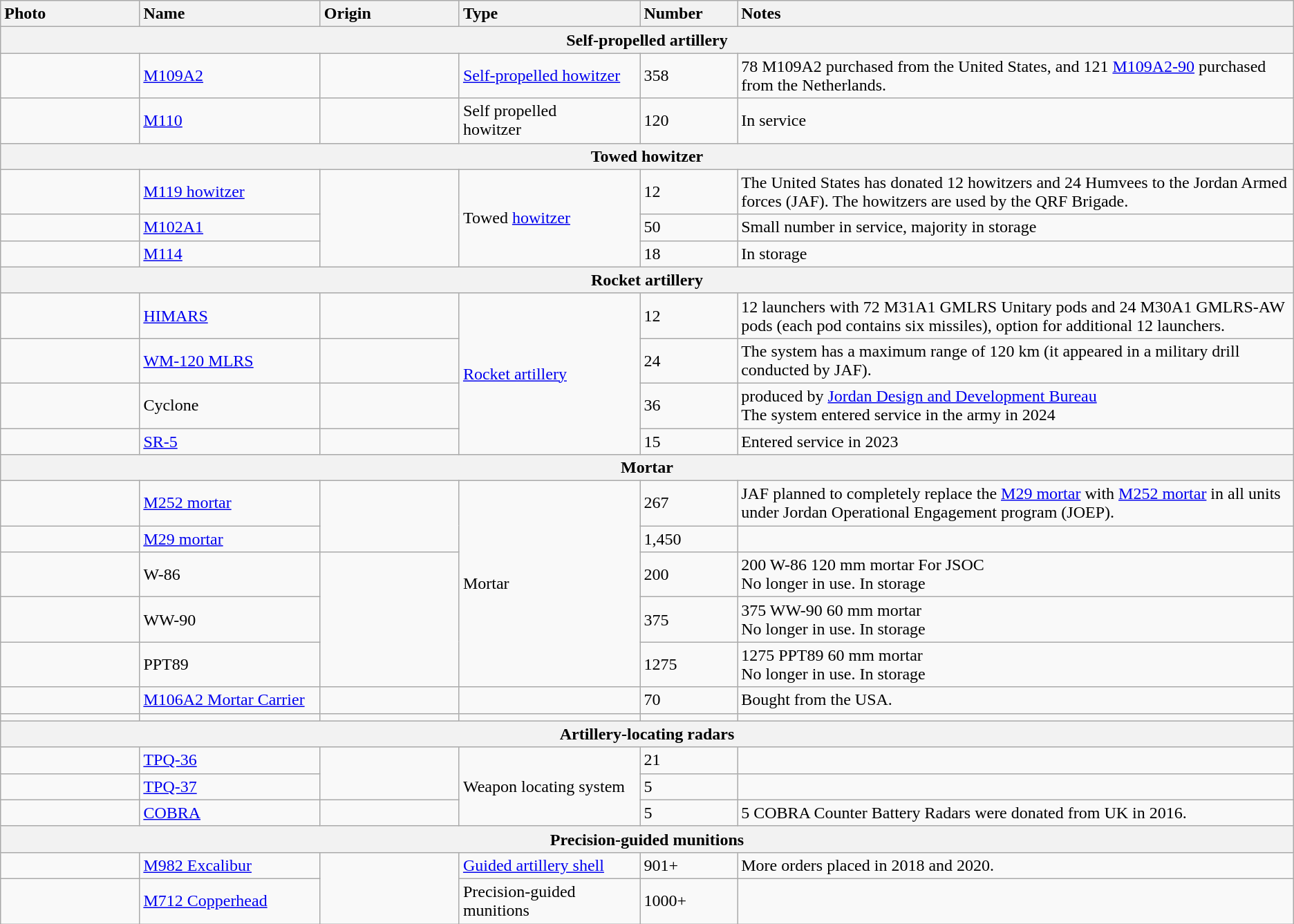<table class="wikitable">
<tr>
<th style="text-align: left; width:10%;">Photo</th>
<th style="text-align: left; width:13%;">Name</th>
<th style="text-align: left; width:10%;">Origin</th>
<th style="text-align: left; width:13%;">Type</th>
<th style="text-align: left; width:7%;">Number</th>
<th style="text-align: left; width:40%;">Notes</th>
</tr>
<tr>
<th colspan="7">Self-propelled artillery</th>
</tr>
<tr>
<td></td>
<td><a href='#'>M109A2</a></td>
<td></td>
<td><a href='#'>Self-propelled howitzer</a></td>
<td>358</td>
<td>78 M109A2 purchased from the United States, and 121 <a href='#'>M109A2-90</a> purchased from the Netherlands.</td>
</tr>
<tr>
<td></td>
<td><a href='#'>M110</a></td>
<td></td>
<td>Self propelled<br>howitzer</td>
<td>120</td>
<td>In service</td>
</tr>
<tr>
<th colspan="7">Towed howitzer</th>
</tr>
<tr>
<td></td>
<td><a href='#'>M119 howitzer</a></td>
<td rowspan="3"></td>
<td rowspan="3">Towed <a href='#'>howitzer</a></td>
<td>12</td>
<td>The United States has donated 12 howitzers and 24 Humvees to the Jordan Armed forces (JAF). The howitzers are used by the QRF Brigade.</td>
</tr>
<tr>
<td></td>
<td><a href='#'>M102A1</a></td>
<td>50</td>
<td>Small number in service, majority in storage</td>
</tr>
<tr>
<td></td>
<td><a href='#'>M114</a></td>
<td>18</td>
<td>In storage</td>
</tr>
<tr>
<th colspan="7">Rocket artillery</th>
</tr>
<tr>
<td></td>
<td><a href='#'>HIMARS</a></td>
<td></td>
<td rowspan="4"><a href='#'>Rocket artillery</a></td>
<td>12</td>
<td>12 launchers with 72 M31A1 GMLRS Unitary pods and 24 M30A1 GMLRS-AW pods (each pod contains six missiles), option for additional 12 launchers.</td>
</tr>
<tr>
<td></td>
<td><a href='#'>WM-120 MLRS</a></td>
<td></td>
<td>24</td>
<td>The system has a maximum range of 120 km (it appeared in a military drill conducted by JAF).</td>
</tr>
<tr>
<td></td>
<td>Cyclone</td>
<td><br></td>
<td>36</td>
<td>produced by <a href='#'>Jordan Design and Development Bureau</a><br>The system entered service in the army in 2024</td>
</tr>
<tr>
<td></td>
<td><a href='#'>SR-5</a></td>
<td><br></td>
<td>15</td>
<td>Entered service in 2023</td>
</tr>
<tr>
<th colspan="7">Mortar</th>
</tr>
<tr>
<td></td>
<td><a href='#'>M252 mortar</a></td>
<td rowspan="2"></td>
<td rowspan="5">Mortar</td>
<td>267 </td>
<td>JAF planned to completely replace the <a href='#'>M29 mortar</a> with <a href='#'>M252 mortar</a> in all units under Jordan Operational Engagement program (JOEP).</td>
</tr>
<tr>
<td></td>
<td><a href='#'>M29 mortar</a></td>
<td>1,450</td>
<td></td>
</tr>
<tr>
<td></td>
<td>W-86</td>
<td rowspan="3"></td>
<td>200</td>
<td>200 W-86 120 mm mortar For JSOC<br>No longer in use. In storage</td>
</tr>
<tr>
<td></td>
<td>WW-90</td>
<td>375</td>
<td>375 WW-90 60 mm mortar <br>No longer in use. In storage</td>
</tr>
<tr>
<td></td>
<td>PPT89</td>
<td>1275</td>
<td>1275 PPT89 60 mm mortar<br>No longer in use. In storage</td>
</tr>
<tr>
<td></td>
<td><a href='#'>M106A2 Mortar Carrier</a></td>
<td></td>
<td></td>
<td>70</td>
<td>Bought from  the USA.</td>
</tr>
<tr>
<td></td>
<td></td>
<td></td>
<td></td>
<td></td>
<td></td>
</tr>
<tr>
<th colspan="7">Artillery-locating radars</th>
</tr>
<tr>
<td></td>
<td><a href='#'>TPQ-36</a></td>
<td rowspan="2"></td>
<td rowspan="3">Weapon locating system</td>
<td>21</td>
<td></td>
</tr>
<tr>
<td></td>
<td><a href='#'>TPQ-37</a></td>
<td>5</td>
<td></td>
</tr>
<tr>
<td></td>
<td><a href='#'>COBRA</a></td>
<td></td>
<td>5</td>
<td>5 COBRA Counter Battery Radars were donated from UK in 2016.</td>
</tr>
<tr>
<th colspan="7">Precision-guided munitions</th>
</tr>
<tr>
<td></td>
<td><a href='#'>M982 Excalibur</a></td>
<td rowspan="2"></td>
<td><a href='#'>Guided artillery shell</a></td>
<td>901+</td>
<td>More orders placed in 2018 and 2020.</td>
</tr>
<tr>
<td></td>
<td><a href='#'>M712 Copperhead</a></td>
<td>Precision-guided munitions</td>
<td>1000+</td>
<td></td>
</tr>
</table>
